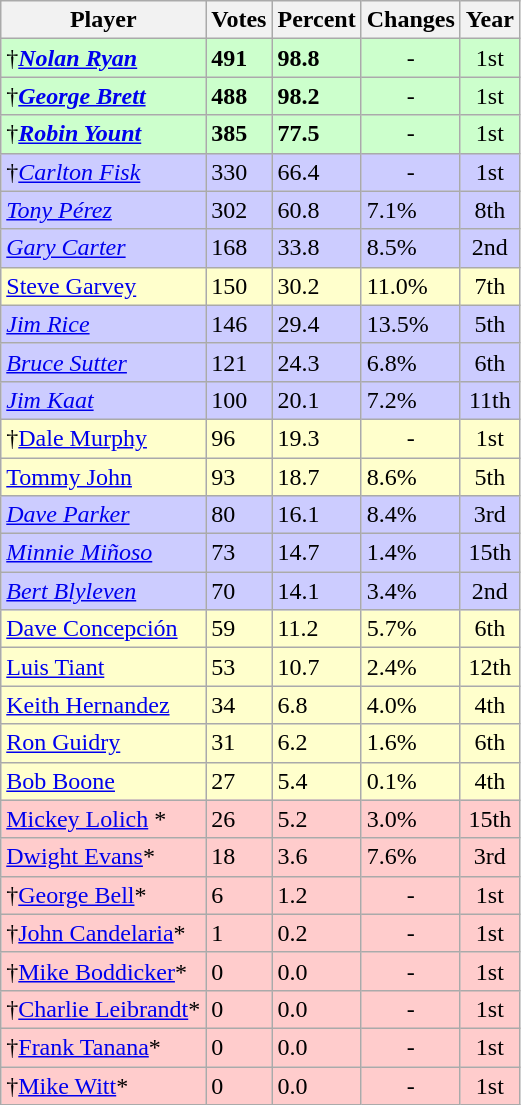<table class="wikitable sortable">
<tr>
<th>Player</th>
<th>Votes</th>
<th>Percent</th>
<th>Changes</th>
<th>Year</th>
</tr>
<tr bgcolor="#ccffcc">
<td>†<strong><em><a href='#'>Nolan Ryan</a></em></strong></td>
<td><strong>491</strong></td>
<td><strong>98.8</strong></td>
<td align=center>-</td>
<td align="center">1st</td>
</tr>
<tr bgcolor="#ccffcc">
<td>†<strong><em><a href='#'>George Brett</a></em></strong></td>
<td><strong>488</strong></td>
<td><strong>98.2</strong></td>
<td align=center>-</td>
<td align="center">1st</td>
</tr>
<tr bgcolor="#ccffcc">
<td>†<strong><em><a href='#'>Robin Yount</a></em></strong></td>
<td><strong>385</strong></td>
<td><strong>77.5</strong></td>
<td align=center>-</td>
<td align="center">1st</td>
</tr>
<tr bgcolor="#ccccff">
<td>†<em><a href='#'>Carlton Fisk</a></em></td>
<td>330</td>
<td>66.4</td>
<td align=center>-</td>
<td align="center">1st</td>
</tr>
<tr bgcolor="#ccccff">
<td><em><a href='#'>Tony Pérez</a></em></td>
<td>302</td>
<td>60.8</td>
<td align="left"> 7.1%</td>
<td align="center">8th</td>
</tr>
<tr bgcolor="#ccccff">
<td><em><a href='#'>Gary Carter</a></em></td>
<td>168</td>
<td>33.8</td>
<td align="left"> 8.5%</td>
<td align="center">2nd</td>
</tr>
<tr bgcolor="#ffffcc">
<td><a href='#'>Steve Garvey</a></td>
<td>150</td>
<td>30.2</td>
<td align="left"> 11.0%</td>
<td align="center">7th</td>
</tr>
<tr bgcolor="#ccccff">
<td><em><a href='#'>Jim Rice</a></em></td>
<td>146</td>
<td>29.4</td>
<td align="left"> 13.5%</td>
<td align="center">5th</td>
</tr>
<tr bgcolor="#ccccff">
<td><em><a href='#'>Bruce Sutter</a></em></td>
<td>121</td>
<td>24.3</td>
<td align="left"> 6.8%</td>
<td align="center">6th</td>
</tr>
<tr bgcolor="#ccccff">
<td><em><a href='#'>Jim Kaat</a></em></td>
<td>100</td>
<td>20.1</td>
<td align="left"> 7.2%</td>
<td align="center">11th</td>
</tr>
<tr bgcolor="#ffffcc">
<td>†<a href='#'>Dale Murphy</a></td>
<td>96</td>
<td>19.3</td>
<td align=center>-</td>
<td align="center">1st</td>
</tr>
<tr bgcolor="#ffffcc">
<td><a href='#'>Tommy John</a></td>
<td>93</td>
<td>18.7</td>
<td align="left"> 8.6%</td>
<td align="center">5th</td>
</tr>
<tr bgcolor="#ccccff">
<td><em><a href='#'>Dave Parker</a></em></td>
<td>80</td>
<td>16.1</td>
<td align="left"> 8.4%</td>
<td align="center">3rd</td>
</tr>
<tr bgcolor="#ccccff">
<td><em><a href='#'>Minnie Miñoso</a></em></td>
<td>73</td>
<td>14.7</td>
<td align="left"> 1.4%</td>
<td align="center">15th</td>
</tr>
<tr bgcolor="#ccccff">
<td><em><a href='#'>Bert Blyleven</a></em></td>
<td>70</td>
<td>14.1</td>
<td align="left"> 3.4%</td>
<td align="center">2nd</td>
</tr>
<tr bgcolor="#ffffcc">
<td><a href='#'>Dave Concepción</a></td>
<td>59</td>
<td>11.2</td>
<td align="left"> 5.7%</td>
<td align="center">6th</td>
</tr>
<tr bgcolor="#ffffcc">
<td><a href='#'>Luis Tiant</a></td>
<td>53</td>
<td>10.7</td>
<td align="left"> 2.4%</td>
<td align="center">12th</td>
</tr>
<tr bgcolor="#ffffcc">
<td><a href='#'>Keith Hernandez</a></td>
<td>34</td>
<td>6.8</td>
<td align="left"> 4.0%</td>
<td align="center">4th</td>
</tr>
<tr bgcolor="#ffffcc">
<td><a href='#'>Ron Guidry</a></td>
<td>31</td>
<td>6.2</td>
<td align="left"> 1.6%</td>
<td align="center">6th</td>
</tr>
<tr bgcolor="#ffffcc">
<td><a href='#'>Bob Boone</a></td>
<td>27</td>
<td>5.4</td>
<td align="left"> 0.1%</td>
<td align="center">4th</td>
</tr>
<tr bgcolor="#ffcccc">
<td><a href='#'>Mickey Lolich</a> *</td>
<td>26</td>
<td>5.2</td>
<td align="left"> 3.0%</td>
<td align="center">15th</td>
</tr>
<tr bgcolor="#ffcccc">
<td><a href='#'>Dwight Evans</a>*</td>
<td>18</td>
<td>3.6</td>
<td align="left"> 7.6%</td>
<td align="center">3rd</td>
</tr>
<tr bgcolor="#ffcccc">
<td>†<a href='#'>George Bell</a>*</td>
<td>6</td>
<td>1.2</td>
<td align=center>-</td>
<td align="center">1st</td>
</tr>
<tr bgcolor="#ffcccc">
<td>†<a href='#'>John Candelaria</a>*</td>
<td>1</td>
<td>0.2</td>
<td align=center>-</td>
<td align="center">1st</td>
</tr>
<tr bgcolor="#ffcccc">
<td>†<a href='#'>Mike Boddicker</a>*</td>
<td>0</td>
<td>0.0</td>
<td align=center>-</td>
<td align="center">1st</td>
</tr>
<tr bgcolor="#ffcccc">
<td>†<a href='#'>Charlie Leibrandt</a>*</td>
<td>0</td>
<td>0.0</td>
<td align=center>-</td>
<td align="center">1st</td>
</tr>
<tr bgcolor="#ffcccc">
<td>†<a href='#'>Frank Tanana</a>*</td>
<td>0</td>
<td>0.0</td>
<td align=center>-</td>
<td align="center">1st</td>
</tr>
<tr bgcolor="#ffcccc">
<td>†<a href='#'>Mike Witt</a>*</td>
<td>0</td>
<td>0.0</td>
<td align=center>-</td>
<td align="center">1st</td>
</tr>
</table>
